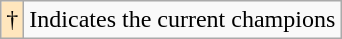<table class="wikitable">
<tr>
<td style="background-color:#FFE6BD">†</td>
<td>Indicates the current champions</td>
</tr>
</table>
